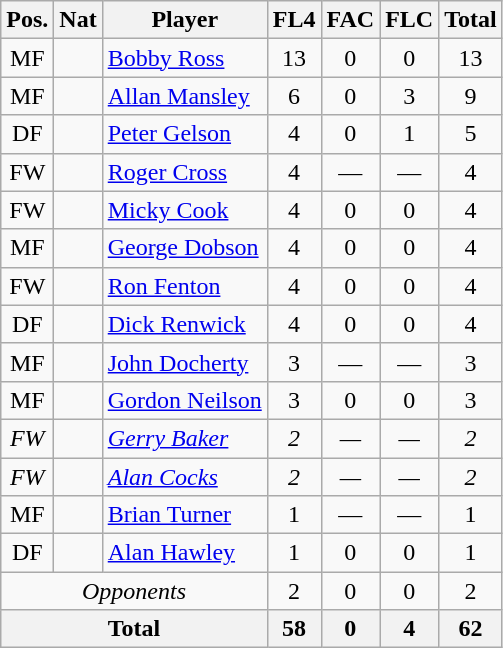<table class="wikitable"  style="text-align:center; border:1px #aaa solid;">
<tr>
<th>Pos.</th>
<th>Nat</th>
<th>Player</th>
<th>FL4</th>
<th>FAC</th>
<th>FLC</th>
<th>Total</th>
</tr>
<tr>
<td>MF</td>
<td></td>
<td style="text-align:left;"><a href='#'>Bobby Ross</a></td>
<td>13</td>
<td>0</td>
<td>0</td>
<td>13</td>
</tr>
<tr>
<td>MF</td>
<td></td>
<td style="text-align:left;"><a href='#'>Allan Mansley</a></td>
<td>6</td>
<td>0</td>
<td>3</td>
<td>9</td>
</tr>
<tr>
<td>DF</td>
<td></td>
<td style="text-align:left;"><a href='#'>Peter Gelson</a></td>
<td>4</td>
<td>0</td>
<td>1</td>
<td>5</td>
</tr>
<tr>
<td>FW</td>
<td></td>
<td style="text-align:left;"><a href='#'>Roger Cross</a></td>
<td>4</td>
<td>—</td>
<td>—</td>
<td>4</td>
</tr>
<tr>
<td>FW</td>
<td></td>
<td style="text-align:left;"><a href='#'>Micky Cook</a></td>
<td>4</td>
<td>0</td>
<td>0</td>
<td>4</td>
</tr>
<tr>
<td>MF</td>
<td></td>
<td style="text-align:left;"><a href='#'>George Dobson</a></td>
<td>4</td>
<td>0</td>
<td>0</td>
<td>4</td>
</tr>
<tr>
<td>FW</td>
<td></td>
<td style="text-align:left;"><a href='#'>Ron Fenton</a></td>
<td>4</td>
<td>0</td>
<td>0</td>
<td>4</td>
</tr>
<tr>
<td>DF</td>
<td></td>
<td style="text-align:left;"><a href='#'>Dick Renwick</a></td>
<td>4</td>
<td>0</td>
<td>0</td>
<td>4</td>
</tr>
<tr>
<td>MF</td>
<td></td>
<td style="text-align:left;"><a href='#'>John Docherty</a></td>
<td>3</td>
<td>—</td>
<td>—</td>
<td>3</td>
</tr>
<tr>
<td>MF</td>
<td></td>
<td style="text-align:left;"><a href='#'>Gordon Neilson</a></td>
<td>3</td>
<td>0</td>
<td>0</td>
<td>3</td>
</tr>
<tr>
<td><em>FW</em></td>
<td><em></em></td>
<td style="text-align:left;"><em><a href='#'>Gerry Baker</a></em></td>
<td><em>2</em></td>
<td><em>—</em></td>
<td><em>—</em></td>
<td><em>2</em></td>
</tr>
<tr>
<td><em>FW</em></td>
<td><em></em></td>
<td style="text-align:left;"><em><a href='#'>Alan Cocks</a></em></td>
<td><em>2</em></td>
<td><em>—</em></td>
<td><em>—</em></td>
<td><em>2</em></td>
</tr>
<tr>
<td>MF</td>
<td></td>
<td style="text-align:left;"><a href='#'>Brian Turner</a></td>
<td>1</td>
<td>—</td>
<td>—</td>
<td>1</td>
</tr>
<tr>
<td>DF</td>
<td></td>
<td style="text-align:left;"><a href='#'>Alan Hawley</a></td>
<td>1</td>
<td>0</td>
<td>0</td>
<td>1</td>
</tr>
<tr>
<td colspan="3"><em>Opponents</em></td>
<td>2</td>
<td>0</td>
<td>0</td>
<td>2</td>
</tr>
<tr>
<th colspan="3">Total</th>
<th>58</th>
<th>0</th>
<th>4</th>
<th>62</th>
</tr>
</table>
